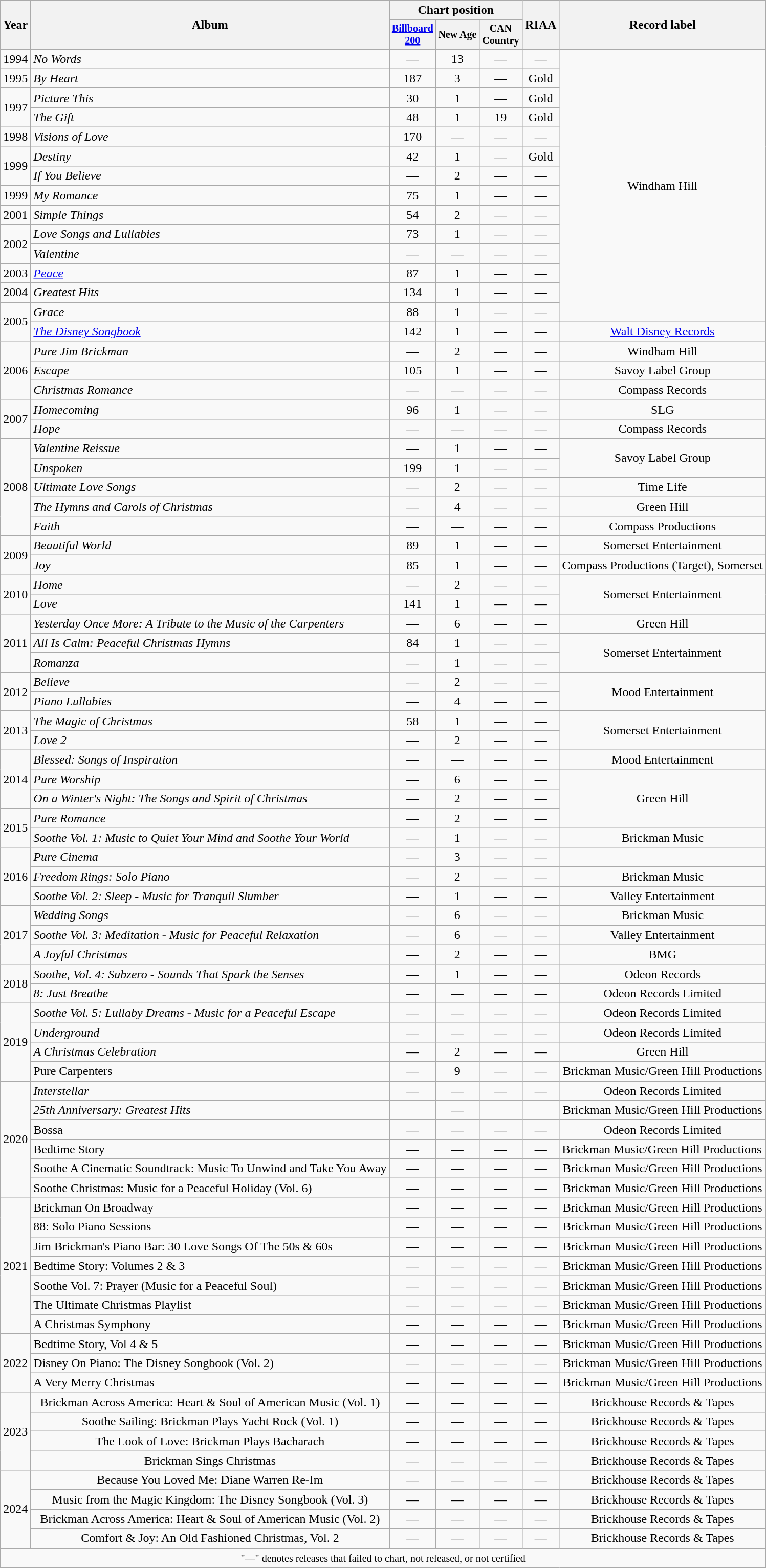<table class="wikitable" style="text-align:center;">
<tr>
<th rowspan="2">Year</th>
<th rowspan="2">Album</th>
<th colspan="3">Chart position</th>
<th rowspan="2">RIAA</th>
<th rowspan="2">Record label</th>
</tr>
<tr style="font-size:smaller;">
<th style="width:50px;"><a href='#'>Billboard 200</a></th>
<th>New Age</th>
<th style="width:50px;">CAN Country</th>
</tr>
<tr>
<td>1994</td>
<td style="text-align:left;"><em>No Words</em></td>
<td>—</td>
<td>13</td>
<td>—</td>
<td>—</td>
<td rowspan="14">Windham Hill</td>
</tr>
<tr>
<td>1995</td>
<td style="text-align:left;"><em>By Heart</em></td>
<td>187</td>
<td>3</td>
<td>—</td>
<td>Gold</td>
</tr>
<tr>
<td rowspan="2">1997</td>
<td style="text-align:left;"><em>Picture This</em></td>
<td>30</td>
<td>1</td>
<td>—</td>
<td>Gold</td>
</tr>
<tr>
<td style="text-align:left;"><em>The Gift</em></td>
<td>48</td>
<td>1</td>
<td>19</td>
<td>Gold</td>
</tr>
<tr>
<td>1998</td>
<td style="text-align:left;"><em>Visions of Love</em></td>
<td>170</td>
<td>—</td>
<td>—</td>
<td>—</td>
</tr>
<tr>
<td rowspan="2">1999</td>
<td style="text-align:left;"><em>Destiny</em></td>
<td>42</td>
<td>1</td>
<td>—</td>
<td>Gold</td>
</tr>
<tr>
<td style="text-align:left;"><em>If You Believe</em></td>
<td>—</td>
<td>2</td>
<td>—</td>
<td>—</td>
</tr>
<tr>
<td>1999</td>
<td style="text-align:left;"><em>My Romance</em></td>
<td>75</td>
<td>1</td>
<td>—</td>
<td>—</td>
</tr>
<tr>
<td>2001</td>
<td style="text-align:left;"><em>Simple Things</em></td>
<td>54</td>
<td>2</td>
<td>—</td>
<td>—</td>
</tr>
<tr>
<td rowspan="2">2002</td>
<td style="text-align:left;"><em>Love Songs and Lullabies</em></td>
<td>73</td>
<td>1</td>
<td>—</td>
<td>—</td>
</tr>
<tr>
<td style="text-align:left;"><em>Valentine</em></td>
<td>—</td>
<td>—</td>
<td>—</td>
<td>—</td>
</tr>
<tr>
<td>2003</td>
<td style="text-align:left;"><em><a href='#'>Peace</a></em></td>
<td>87</td>
<td>1</td>
<td>—</td>
<td>—</td>
</tr>
<tr>
<td>2004</td>
<td style="text-align:left;"><em>Greatest Hits</em></td>
<td>134</td>
<td>1</td>
<td>—</td>
<td>—</td>
</tr>
<tr>
<td rowspan="2">2005</td>
<td style="text-align:left;"><em>Grace</em></td>
<td>88</td>
<td>1</td>
<td>—</td>
<td>—</td>
</tr>
<tr>
<td style="text-align:left;"><em><a href='#'>The Disney Songbook</a></em></td>
<td>142</td>
<td>1</td>
<td>—</td>
<td>—</td>
<td><a href='#'>Walt Disney Records</a></td>
</tr>
<tr>
<td rowspan="3">2006</td>
<td style="text-align:left;"><em>Pure Jim Brickman</em></td>
<td>—</td>
<td>2</td>
<td>—</td>
<td>—</td>
<td>Windham Hill</td>
</tr>
<tr>
<td style="text-align:left;"><em>Escape</em></td>
<td>105</td>
<td>1</td>
<td>—</td>
<td>—</td>
<td>Savoy Label Group</td>
</tr>
<tr>
<td style="text-align:left;"><em>Christmas Romance</em></td>
<td>—</td>
<td>—</td>
<td>—</td>
<td>—</td>
<td>Compass Records</td>
</tr>
<tr>
<td rowspan="2">2007</td>
<td style="text-align:left;"><em>Homecoming</em></td>
<td>96</td>
<td>1</td>
<td>—</td>
<td>—</td>
<td>SLG</td>
</tr>
<tr>
<td style="text-align:left;"><em>Hope</em></td>
<td>—</td>
<td>—</td>
<td>—</td>
<td>—</td>
<td>Compass Records</td>
</tr>
<tr>
<td rowspan="5">2008</td>
<td style="text-align:left;"><em>Valentine Reissue</em></td>
<td>—</td>
<td>1</td>
<td>—</td>
<td>—</td>
<td rowspan="2">Savoy Label Group</td>
</tr>
<tr>
<td style="text-align:left;"><em>Unspoken</em></td>
<td>199</td>
<td>1</td>
<td>—</td>
<td>—</td>
</tr>
<tr>
<td style="text-align:left;"><em>Ultimate Love Songs</em></td>
<td>—</td>
<td>2</td>
<td>—</td>
<td>—</td>
<td>Time Life</td>
</tr>
<tr>
<td style="text-align:left;"><em>The Hymns and Carols of Christmas</em></td>
<td>—</td>
<td>4</td>
<td>—</td>
<td>—</td>
<td>Green Hill</td>
</tr>
<tr>
<td style="text-align:left;"><em>Faith</em></td>
<td>—</td>
<td>—</td>
<td>—</td>
<td>—</td>
<td>Compass Productions</td>
</tr>
<tr>
<td rowspan="2">2009</td>
<td style="text-align:left;"><em>Beautiful World</em></td>
<td>89</td>
<td>1</td>
<td>—</td>
<td>—</td>
<td>Somerset Entertainment</td>
</tr>
<tr>
<td style="text-align:left;"><em>Joy</em></td>
<td>85</td>
<td>1</td>
<td>—</td>
<td>—</td>
<td>Compass Productions (Target), Somerset</td>
</tr>
<tr>
<td rowspan="2">2010</td>
<td style="text-align:left;"><em>Home</em></td>
<td>—</td>
<td>2</td>
<td>—</td>
<td>—</td>
<td rowspan="2">Somerset Entertainment</td>
</tr>
<tr>
<td style="text-align:left;"><em>Love</em></td>
<td>141</td>
<td>1</td>
<td>—</td>
<td>—</td>
</tr>
<tr>
<td rowspan="3">2011</td>
<td style="text-align:left;"><em>Yesterday Once More: A Tribute to the Music of the Carpenters</em></td>
<td>—</td>
<td>6</td>
<td>—</td>
<td>—</td>
<td>Green Hill</td>
</tr>
<tr>
<td style="text-align:left;"><em>All Is Calm: Peaceful Christmas Hymns</em></td>
<td>84</td>
<td>1</td>
<td>—</td>
<td>—</td>
<td rowspan="2">Somerset Entertainment</td>
</tr>
<tr>
<td style="text-align:left;"><em>Romanza</em></td>
<td>—</td>
<td>1</td>
<td>—</td>
<td>—</td>
</tr>
<tr>
<td rowspan="2">2012</td>
<td style="text-align:left;"><em>Believe</em></td>
<td>—</td>
<td>2</td>
<td>—</td>
<td>—</td>
<td rowspan="2">Mood Entertainment</td>
</tr>
<tr>
<td style="text-align:left;"><em>Piano Lullabies</em></td>
<td>—</td>
<td>4</td>
<td>—</td>
<td>—</td>
</tr>
<tr>
<td rowspan="2">2013</td>
<td style="text-align:left;"><em>The Magic of Christmas</em></td>
<td>58</td>
<td>1</td>
<td>—</td>
<td>—</td>
<td rowspan="2">Somerset Entertainment</td>
</tr>
<tr>
<td style="text-align:left;"><em>Love 2</em></td>
<td>—</td>
<td>2</td>
<td>—</td>
<td>—</td>
</tr>
<tr>
<td rowspan="3">2014</td>
<td style="text-align:left;"><em>Blessed: Songs of Inspiration</em></td>
<td>—</td>
<td>—</td>
<td>—</td>
<td>—</td>
<td>Mood Entertainment</td>
</tr>
<tr>
<td style="text-align:left;"><em>Pure Worship</em></td>
<td>—</td>
<td>6</td>
<td>—</td>
<td>—</td>
<td rowspan="3">Green Hill</td>
</tr>
<tr>
<td style="text-align:left;"><em>On a Winter's Night: The Songs and Spirit of Christmas</em></td>
<td>—</td>
<td>2</td>
<td>—</td>
<td>—</td>
</tr>
<tr>
<td rowspan="2">2015</td>
<td style="text-align:left;"><em>Pure Romance</em></td>
<td>—</td>
<td>2</td>
<td>—</td>
<td>—</td>
</tr>
<tr>
<td style="text-align:left;"><em>Soothe Vol. 1: Music to Quiet Your Mind and Soothe Your World</em></td>
<td>—</td>
<td>1</td>
<td>—</td>
<td>—</td>
<td>Brickman Music </td>
</tr>
<tr>
<td rowspan="3">2016</td>
<td style="text-align:left;"><em>Pure Cinema</em></td>
<td>—</td>
<td>3</td>
<td>—</td>
<td>—</td>
</tr>
<tr>
<td style="text-align:left;"><em>Freedom Rings: Solo Piano</em></td>
<td>—</td>
<td>2</td>
<td>—</td>
<td>—</td>
<td>Brickman Music</td>
</tr>
<tr>
<td style="text-align:left;"><em>Soothe Vol. 2: Sleep - Music for Tranquil Slumber</em></td>
<td>—</td>
<td>1</td>
<td>—</td>
<td>—</td>
<td>Valley Entertainment</td>
</tr>
<tr>
<td rowspan="3">2017</td>
<td style="text-align:left;"><em>Wedding Songs</em></td>
<td>—</td>
<td>6</td>
<td>—</td>
<td>—</td>
<td>Brickman Music</td>
</tr>
<tr>
<td style="text-align:left;"><em>Soothe Vol. 3: Meditation - Music for Peaceful Relaxation</em></td>
<td>—</td>
<td>6</td>
<td>—</td>
<td>—</td>
<td>Valley Entertainment</td>
</tr>
<tr>
<td style="text-align:left;"><em>A Joyful Christmas</em></td>
<td>—</td>
<td>2</td>
<td>—</td>
<td>—</td>
<td>BMG</td>
</tr>
<tr>
<td rowspan="2">2018</td>
<td style="text-align:left;"><em>Soothe, Vol. 4: Subzero - Sounds That Spark the Senses</em></td>
<td>—</td>
<td>1</td>
<td>—</td>
<td>—</td>
<td>Odeon Records </td>
</tr>
<tr>
<td style="text-align:left;"><em>8: Just Breathe</em></td>
<td>—</td>
<td>—</td>
<td>—</td>
<td>—</td>
<td>Odeon Records Limited</td>
</tr>
<tr>
<td rowspan="4">2019</td>
<td style="text-align:left;"><em>Soothe Vol. 5: Lullaby Dreams - Music for a Peaceful Escape</em></td>
<td>—</td>
<td>—</td>
<td>—</td>
<td>—</td>
<td>Odeon Records Limited</td>
</tr>
<tr>
<td style="text-align:left;"><em>Underground</em></td>
<td>—</td>
<td>—</td>
<td>—</td>
<td>—</td>
<td>Odeon Records Limited</td>
</tr>
<tr>
<td style="text-align:left;"><em>A Christmas Celebration</em></td>
<td>—</td>
<td>2</td>
<td>—</td>
<td>—</td>
<td>Green Hill</td>
</tr>
<tr>
<td style="text-align:left;">Pure Carpenters</td>
<td>—</td>
<td>9</td>
<td>—</td>
<td>—</td>
<td>Brickman Music/Green Hill Productions</td>
</tr>
<tr>
<td rowspan="6">2020</td>
<td style="text-align:left;"><em>Interstellar</em></td>
<td>—</td>
<td>—</td>
<td>—</td>
<td>—</td>
<td>Odeon Records Limited</td>
</tr>
<tr>
<td style="text-align:left;"><em>25th Anniversary: Greatest Hits</em></td>
<td></td>
<td>—</td>
<td></td>
<td></td>
<td>Brickman Music/Green Hill Productions</td>
</tr>
<tr>
<td style="text-align:left;">Bossa</td>
<td>—</td>
<td>—</td>
<td>—</td>
<td>—</td>
<td>Odeon Records Limited</td>
</tr>
<tr>
<td style="text-align:left;">Bedtime Story</td>
<td>—</td>
<td>—</td>
<td>—</td>
<td>—</td>
<td style="text-align:left;">Brickman Music/Green Hill Productions</td>
</tr>
<tr>
<td style="text-align:left;">Soothe A Cinematic Soundtrack: Music To Unwind and Take You Away</td>
<td>—</td>
<td>—</td>
<td>—</td>
<td>—</td>
<td>Brickman Music/Green Hill Productions</td>
</tr>
<tr>
<td style="text-align:left;">Soothe Christmas: Music for a Peaceful Holiday (Vol. 6)</td>
<td>—</td>
<td>—</td>
<td>—</td>
<td>—</td>
<td>Brickman Music/Green Hill Productions</td>
</tr>
<tr>
<td rowspan="7">2021</td>
<td style="text-align:left;">Brickman On Broadway</td>
<td>—</td>
<td>—</td>
<td>—</td>
<td>—</td>
<td>Brickman Music/Green Hill Productions</td>
</tr>
<tr>
<td style="text-align:left;">88: Solo Piano Sessions</td>
<td>—</td>
<td>—</td>
<td>—</td>
<td>—</td>
<td>Brickman Music/Green Hill Productions</td>
</tr>
<tr>
<td style="text-align:left;">Jim Brickman's Piano Bar: 30 Love Songs Of The 50s & 60s</td>
<td>—</td>
<td>—</td>
<td>—</td>
<td>—</td>
<td>Brickman Music/Green Hill Productions</td>
</tr>
<tr>
<td style="text-align:left;">Bedtime Story: Volumes 2 & 3</td>
<td>—</td>
<td>—</td>
<td>—</td>
<td>—</td>
<td>Brickman Music/Green Hill Productions</td>
</tr>
<tr>
<td style="text-align:left;">Soothe Vol. 7: Prayer (Music for a Peaceful Soul)</td>
<td>—</td>
<td>—</td>
<td>—</td>
<td>—</td>
<td>Brickman Music/Green Hill Productions</td>
</tr>
<tr>
<td style="text-align:left;">The Ultimate Christmas Playlist</td>
<td>—</td>
<td>—</td>
<td>—</td>
<td>—</td>
<td>Brickman Music/Green Hill Productions</td>
</tr>
<tr>
<td style="text-align:left;">A Christmas Symphony</td>
<td>—</td>
<td>—</td>
<td>—</td>
<td>—</td>
<td>Brickman Music/Green Hill Productions</td>
</tr>
<tr>
<td rowspan="3">2022</td>
<td style="text-align:left;">Bedtime Story, Vol 4 & 5</td>
<td>—</td>
<td>—</td>
<td>—</td>
<td>—</td>
<td>Brickman Music/Green Hill Productions</td>
</tr>
<tr>
<td style="text-align:left;">Disney On Piano: The Disney Songbook (Vol. 2)</td>
<td>—</td>
<td>—</td>
<td>—</td>
<td>—</td>
<td>Brickman Music/Green Hill Productions</td>
</tr>
<tr>
<td style="text-align:left;">A Very Merry Christmas</td>
<td>—</td>
<td>—</td>
<td>—</td>
<td>—</td>
<td>Brickman Music/Green Hill Productions</td>
</tr>
<tr>
<td rowspan="4">2023</td>
<td>Brickman Across America: Heart & Soul of American Music (Vol. 1)</td>
<td>—</td>
<td>—</td>
<td>—</td>
<td>—</td>
<td>Brickhouse Records & Tapes</td>
</tr>
<tr>
<td>Soothe Sailing: Brickman Plays Yacht Rock (Vol. 1)</td>
<td>—</td>
<td>—</td>
<td>—</td>
<td>—</td>
<td>Brickhouse Records & Tapes</td>
</tr>
<tr>
<td>The Look of Love: Brickman Plays Bacharach</td>
<td>—</td>
<td>—</td>
<td>—</td>
<td>—</td>
<td>Brickhouse Records & Tapes</td>
</tr>
<tr>
<td>Brickman Sings Christmas</td>
<td>—</td>
<td>—</td>
<td>—</td>
<td>—</td>
<td>Brickhouse Records & Tapes</td>
</tr>
<tr>
<td rowspan="4">2024</td>
<td>Because You Loved Me: Diane Warren Re-Im</td>
<td>—</td>
<td>—</td>
<td>—</td>
<td>—</td>
<td>Brickhouse Records & Tapes</td>
</tr>
<tr>
<td>Music from the Magic Kingdom: The Disney Songbook (Vol. 3)</td>
<td>—</td>
<td>—</td>
<td>—</td>
<td>—</td>
<td>Brickhouse Records & Tapes</td>
</tr>
<tr>
<td>Brickman Across America: Heart & Soul of American Music (Vol. 2)</td>
<td>—</td>
<td>—</td>
<td>—</td>
<td>—</td>
<td>Brickhouse Records & Tapes</td>
</tr>
<tr>
<td>Comfort & Joy: An Old Fashioned Christmas, Vol. 2</td>
<td>—</td>
<td>—</td>
<td>—</td>
<td>—</td>
<td>Brickhouse Records & Tapes</td>
</tr>
<tr>
<td colspan="7" style="text-align:center;"><small>"—" denotes releases that failed to chart, not released, or not certified</small></td>
</tr>
</table>
